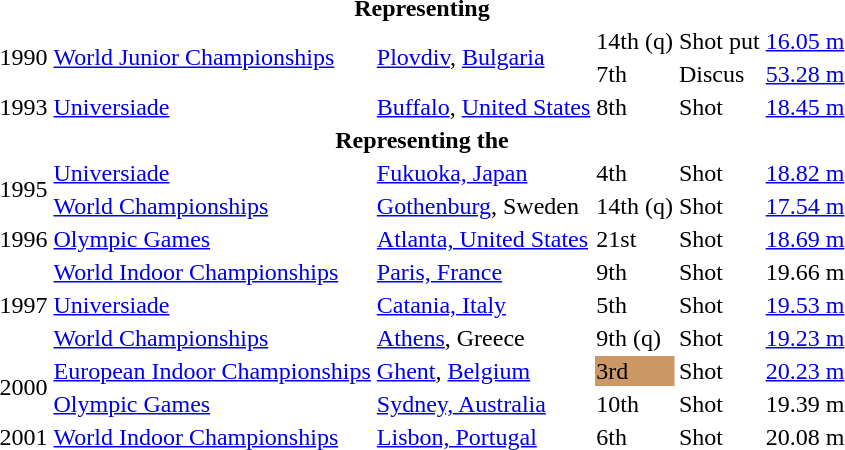<table>
<tr>
<th colspan="6">Representing </th>
</tr>
<tr>
<td rowspan=2>1990</td>
<td rowspan=2><a href='#'>World Junior Championships</a></td>
<td rowspan=2><a href='#'>Plovdiv</a>, <a href='#'>Bulgaria</a></td>
<td>14th (q)</td>
<td>Shot put</td>
<td><a href='#'>16.05 m</a></td>
</tr>
<tr>
<td>7th</td>
<td>Discus</td>
<td><a href='#'>53.28 m</a></td>
</tr>
<tr>
<td>1993</td>
<td><a href='#'>Universiade</a></td>
<td><a href='#'>Buffalo</a>, <a href='#'>United States</a></td>
<td>8th</td>
<td>Shot</td>
<td><a href='#'>18.45 m</a></td>
</tr>
<tr>
<th colspan="6">Representing the </th>
</tr>
<tr>
<td rowspan=2>1995</td>
<td><a href='#'>Universiade</a></td>
<td><a href='#'>Fukuoka, Japan</a></td>
<td>4th</td>
<td>Shot</td>
<td><a href='#'>18.82 m</a></td>
</tr>
<tr>
<td><a href='#'>World Championships</a></td>
<td><a href='#'>Gothenburg</a>, Sweden</td>
<td>14th (q)</td>
<td>Shot</td>
<td><a href='#'>17.54 m</a></td>
</tr>
<tr>
<td>1996</td>
<td><a href='#'>Olympic Games</a></td>
<td><a href='#'>Atlanta, United States</a></td>
<td>21st</td>
<td>Shot</td>
<td><a href='#'>18.69 m</a></td>
</tr>
<tr>
<td rowspan=3>1997</td>
<td><a href='#'>World Indoor Championships</a></td>
<td><a href='#'>Paris, France</a></td>
<td>9th</td>
<td>Shot</td>
<td>19.66 m</td>
</tr>
<tr>
<td><a href='#'>Universiade</a></td>
<td><a href='#'>Catania, Italy</a></td>
<td>5th</td>
<td>Shot</td>
<td><a href='#'>19.53 m</a></td>
</tr>
<tr>
<td><a href='#'>World Championships</a></td>
<td><a href='#'>Athens</a>, Greece</td>
<td>9th (q)</td>
<td>Shot</td>
<td><a href='#'>19.23 m</a></td>
</tr>
<tr>
<td rowspan=2>2000</td>
<td><a href='#'>European Indoor Championships</a></td>
<td><a href='#'>Ghent</a>, <a href='#'>Belgium</a></td>
<td bgcolor="cc9966">3rd</td>
<td>Shot</td>
<td><a href='#'>20.23 m</a></td>
</tr>
<tr>
<td><a href='#'>Olympic Games</a></td>
<td><a href='#'>Sydney, Australia</a></td>
<td>10th</td>
<td>Shot</td>
<td>19.39 m</td>
</tr>
<tr>
<td>2001</td>
<td><a href='#'>World Indoor Championships</a></td>
<td><a href='#'>Lisbon, Portugal</a></td>
<td>6th</td>
<td>Shot</td>
<td>20.08 m</td>
</tr>
</table>
